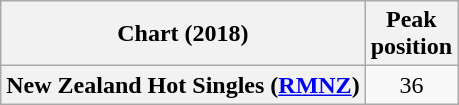<table class="wikitable plainrowheaders" style="text-align:center">
<tr>
<th scope="col">Chart (2018)</th>
<th scope="col">Peak<br> position</th>
</tr>
<tr>
<th scope="row">New Zealand Hot Singles (<a href='#'>RMNZ</a>)</th>
<td>36</td>
</tr>
</table>
